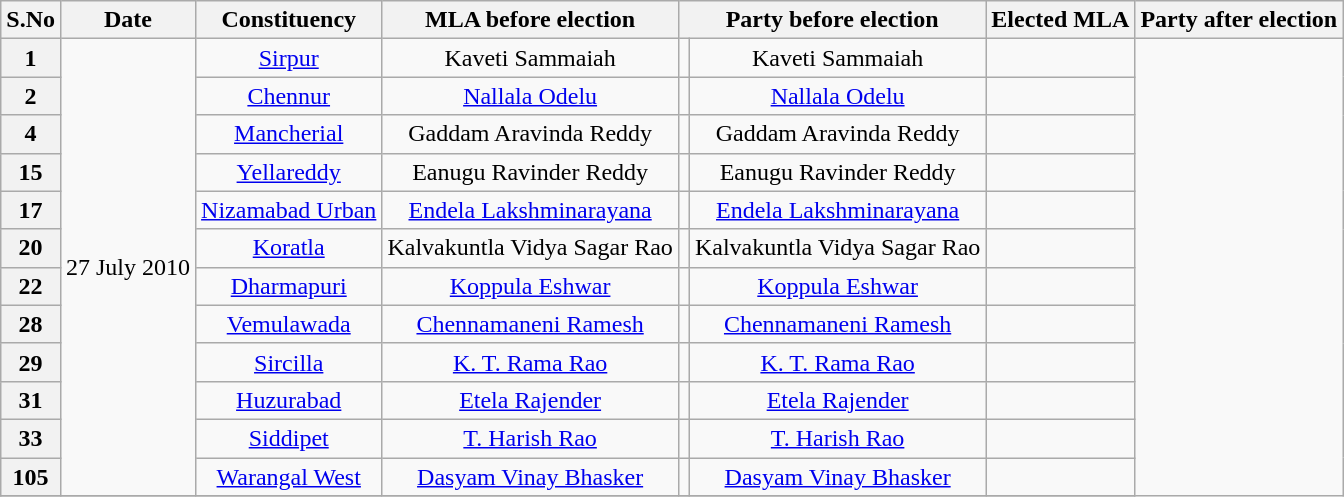<table class="wikitable sortable" style="text-align:center;">
<tr>
<th>S.No</th>
<th>Date</th>
<th>Constituency</th>
<th>MLA before election</th>
<th colspan="2">Party before election</th>
<th>Elected MLA</th>
<th colspan="2">Party after election</th>
</tr>
<tr>
<th>1</th>
<td Rowspan=12>27 July 2010</td>
<td><a href='#'>Sirpur</a></td>
<td>Kaveti Sammaiah</td>
<td></td>
<td>Kaveti Sammaiah</td>
<td></td>
</tr>
<tr>
<th>2</th>
<td><a href='#'>Chennur</a></td>
<td><a href='#'>Nallala Odelu</a></td>
<td></td>
<td><a href='#'>Nallala Odelu</a></td>
<td></td>
</tr>
<tr>
<th>4</th>
<td><a href='#'>Mancherial</a></td>
<td>Gaddam Aravinda Reddy</td>
<td></td>
<td>Gaddam Aravinda Reddy</td>
<td></td>
</tr>
<tr>
<th>15</th>
<td><a href='#'>Yellareddy</a></td>
<td>Eanugu Ravinder Reddy</td>
<td></td>
<td>Eanugu Ravinder Reddy</td>
<td></td>
</tr>
<tr>
<th>17</th>
<td><a href='#'>Nizamabad Urban</a></td>
<td><a href='#'>Endela Lakshminarayana</a></td>
<td></td>
<td><a href='#'>Endela Lakshminarayana</a></td>
<td></td>
</tr>
<tr>
<th>20</th>
<td><a href='#'>Koratla</a></td>
<td>Kalvakuntla Vidya Sagar Rao</td>
<td></td>
<td>Kalvakuntla Vidya Sagar Rao</td>
<td></td>
</tr>
<tr>
<th>22</th>
<td><a href='#'>Dharmapuri</a></td>
<td><a href='#'>Koppula Eshwar</a></td>
<td></td>
<td><a href='#'>Koppula Eshwar</a></td>
<td></td>
</tr>
<tr>
<th>28</th>
<td><a href='#'>Vemulawada</a></td>
<td><a href='#'>Chennamaneni Ramesh</a></td>
<td></td>
<td><a href='#'>Chennamaneni Ramesh</a></td>
<td></td>
</tr>
<tr>
<th>29</th>
<td><a href='#'>Sircilla</a></td>
<td><a href='#'>K. T. Rama Rao</a></td>
<td></td>
<td><a href='#'>K. T. Rama Rao</a></td>
<td></td>
</tr>
<tr>
<th>31</th>
<td><a href='#'>Huzurabad</a></td>
<td><a href='#'>Etela Rajender</a></td>
<td></td>
<td><a href='#'>Etela Rajender</a></td>
<td></td>
</tr>
<tr>
<th>33</th>
<td><a href='#'>Siddipet</a></td>
<td><a href='#'>T. Harish Rao</a></td>
<td></td>
<td><a href='#'>T. Harish Rao</a></td>
<td></td>
</tr>
<tr>
<th>105</th>
<td><a href='#'>Warangal West</a></td>
<td><a href='#'>Dasyam Vinay Bhasker</a></td>
<td></td>
<td><a href='#'>Dasyam Vinay Bhasker</a></td>
<td></td>
</tr>
<tr>
</tr>
</table>
